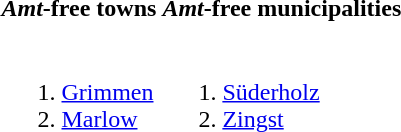<table>
<tr ---->
<th><em>Amt</em>-free towns</th>
<th><em>Amt</em>-free municipalities</th>
</tr>
<tr>
<td valign=top><br><ol><li><a href='#'>Grimmen</a></li><li><a href='#'>Marlow</a></li></ol></td>
<td valign=top><br><ol><li><a href='#'>Süderholz</a></li><li><a href='#'>Zingst</a></li></ol></td>
</tr>
</table>
